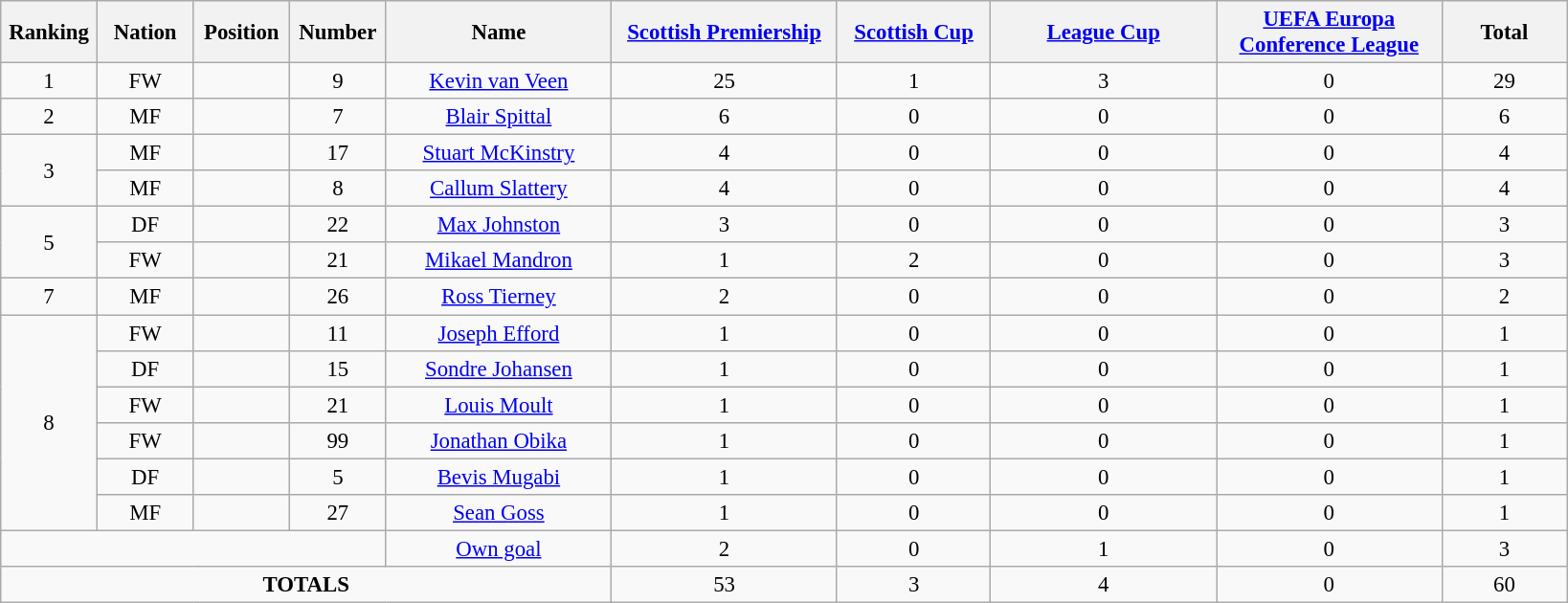<table class="wikitable" style="font-size: 95%; text-align: center;">
<tr>
<th width=60>Ranking</th>
<th width=60>Nation</th>
<th width=60>Position</th>
<th width=60>Number</th>
<th width=150>Name</th>
<th width=150><a href='#'>Scottish Premiership</a></th>
<th width=100><a href='#'>Scottish Cup</a></th>
<th width=150><a href='#'>League Cup</a></th>
<th width=150><a href='#'>UEFA Europa Conference League</a></th>
<th width=80>Total</th>
</tr>
<tr>
<td>1</td>
<td>FW</td>
<td></td>
<td>9</td>
<td><a href='#'>Kevin van Veen</a></td>
<td>25</td>
<td>1</td>
<td>3</td>
<td>0</td>
<td>29</td>
</tr>
<tr>
<td>2</td>
<td>MF</td>
<td></td>
<td>7</td>
<td><a href='#'>Blair Spittal</a></td>
<td>6</td>
<td>0</td>
<td>0</td>
<td>0</td>
<td>6</td>
</tr>
<tr>
<td rowspan="2">3</td>
<td>MF</td>
<td></td>
<td>17</td>
<td><a href='#'>Stuart McKinstry</a></td>
<td>4</td>
<td>0</td>
<td>0</td>
<td>0</td>
<td>4</td>
</tr>
<tr>
<td>MF</td>
<td></td>
<td>8</td>
<td><a href='#'>Callum Slattery</a></td>
<td>4</td>
<td>0</td>
<td>0</td>
<td>0</td>
<td>4</td>
</tr>
<tr>
<td rowspan="2">5</td>
<td>DF</td>
<td></td>
<td>22</td>
<td><a href='#'>Max Johnston</a></td>
<td>3</td>
<td>0</td>
<td>0</td>
<td>0</td>
<td>3</td>
</tr>
<tr>
<td>FW</td>
<td></td>
<td>21</td>
<td><a href='#'>Mikael Mandron</a></td>
<td>1</td>
<td>2</td>
<td>0</td>
<td>0</td>
<td>3</td>
</tr>
<tr>
<td>7</td>
<td>MF</td>
<td></td>
<td>26</td>
<td><a href='#'>Ross Tierney</a></td>
<td>2</td>
<td>0</td>
<td>0</td>
<td>0</td>
<td>2</td>
</tr>
<tr>
<td rowspan="6">8</td>
<td>FW</td>
<td></td>
<td>11</td>
<td><a href='#'>Joseph Efford</a></td>
<td>1</td>
<td>0</td>
<td>0</td>
<td>0</td>
<td>1</td>
</tr>
<tr>
<td>DF</td>
<td></td>
<td>15</td>
<td><a href='#'>Sondre Johansen</a></td>
<td>1</td>
<td>0</td>
<td>0</td>
<td>0</td>
<td>1</td>
</tr>
<tr>
<td>FW</td>
<td></td>
<td>21</td>
<td><a href='#'>Louis Moult</a></td>
<td>1</td>
<td>0</td>
<td>0</td>
<td>0</td>
<td>1</td>
</tr>
<tr>
<td>FW</td>
<td></td>
<td>99</td>
<td><a href='#'>Jonathan Obika</a></td>
<td>1</td>
<td>0</td>
<td>0</td>
<td>0</td>
<td>1</td>
</tr>
<tr>
<td>DF</td>
<td></td>
<td>5</td>
<td><a href='#'>Bevis Mugabi</a></td>
<td>1</td>
<td>0</td>
<td>0</td>
<td>0</td>
<td>1</td>
</tr>
<tr>
<td>MF</td>
<td></td>
<td>27</td>
<td><a href='#'>Sean Goss</a></td>
<td>1</td>
<td>0</td>
<td>0</td>
<td>0</td>
<td>1</td>
</tr>
<tr>
<td colspan="4"></td>
<td><a href='#'>Own goal</a></td>
<td>2</td>
<td>0</td>
<td>1</td>
<td>0</td>
<td>3</td>
</tr>
<tr>
<td colspan="5"><strong>TOTALS</strong></td>
<td>53</td>
<td>3</td>
<td>4</td>
<td>0</td>
<td>60</td>
</tr>
</table>
